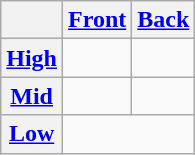<table class="wikitable" style="text-align: center">
<tr>
<th></th>
<th><a href='#'>Front</a></th>
<th><a href='#'>Back</a></th>
</tr>
<tr>
<th><a href='#'>High</a></th>
<td></td>
<td></td>
</tr>
<tr>
<th><a href='#'>Mid</a></th>
<td></td>
<td></td>
</tr>
<tr>
<th><a href='#'>Low</a></th>
<td colspan="2"></td>
</tr>
</table>
